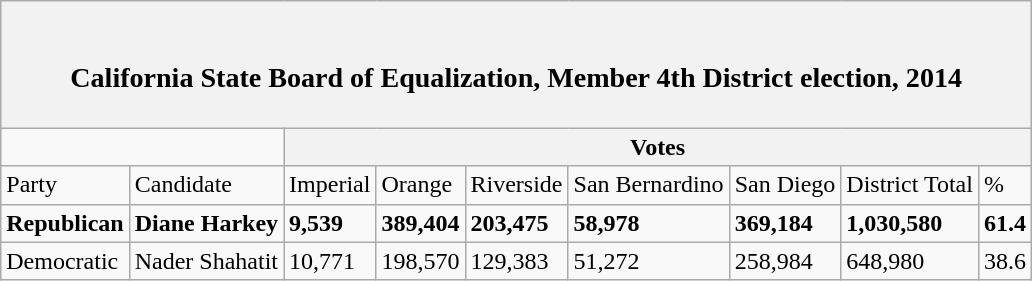<table class="wikitable">
<tr>
<th colspan="9"><br><h3>California State Board of Equalization, Member 4th District election, 2014</h3></th>
</tr>
<tr>
<td colspan="2"></td>
<th colspan="7">Votes</th>
</tr>
<tr>
<td>Party</td>
<td>Candidate</td>
<td>Imperial</td>
<td>Orange</td>
<td>Riverside</td>
<td>San Bernardino</td>
<td>San Diego</td>
<td>District Total</td>
<td>%</td>
</tr>
<tr>
<td><strong>Republican</strong></td>
<td><strong>Diane Harkey</strong></td>
<td><strong>9,539</strong></td>
<td><strong>389,404</strong></td>
<td><strong>203,475</strong></td>
<td><strong>58,978</strong></td>
<td><strong>369,184</strong></td>
<td><strong>1,030,580</strong></td>
<td><strong>61.4</strong></td>
</tr>
<tr>
<td>Democratic</td>
<td>Nader Shahatit</td>
<td>10,771</td>
<td>198,570</td>
<td>129,383</td>
<td>51,272</td>
<td>258,984</td>
<td>648,980</td>
<td>38.6</td>
</tr>
</table>
